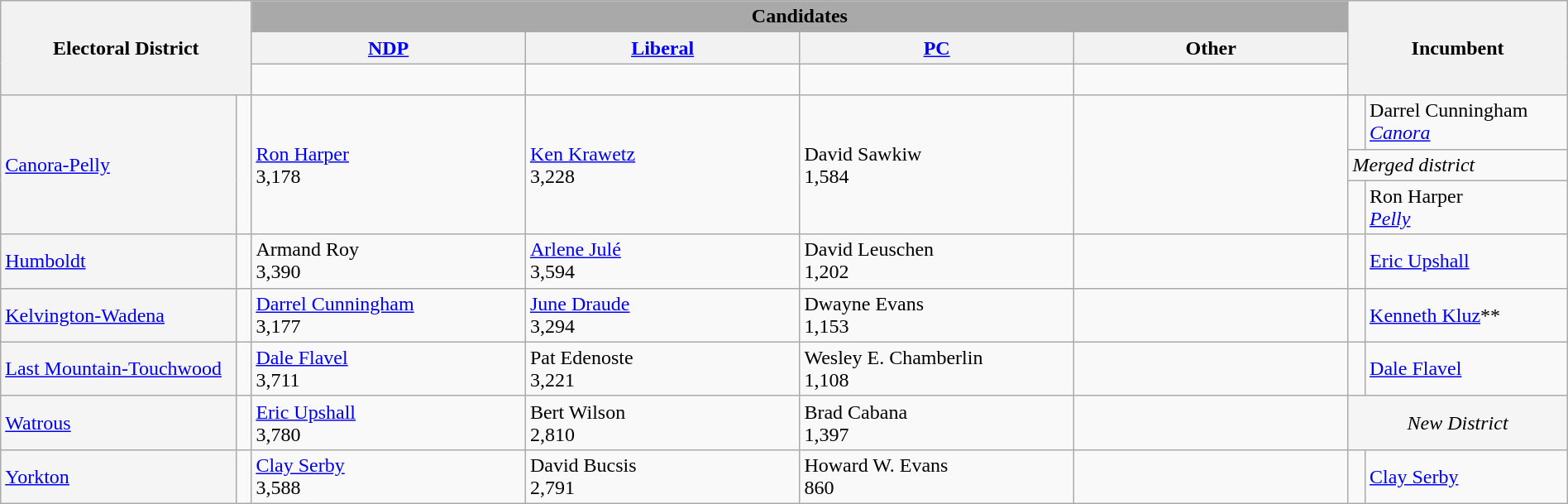<table class="wikitable" style="width:100%">
<tr>
<th style="width:16%;" style="background:darkgrey;" rowspan=3 colspan=2>Electoral District</th>
<th style="background:darkgrey;" colspan=4>Candidates</th>
<th style="width:14%;" style="background:darkgrey;" rowspan=3 colspan=2>Incumbent</th>
</tr>
<tr>
<th style="width:17.5%;"><a href='#'>NDP</a></th>
<th style="width:17.5%;"><a href='#'>Liberal</a></th>
<th style="width:17.5%;"><a href='#'>PC</a></th>
<th style="width:17.5%;">Other</th>
</tr>
<tr>
<td> </td>
<td> </td>
<td> </td>
<td> </td>
</tr>
<tr>
<td rowspan=3 style="background:whitesmoke;"><a href='#'>Canora-Pelly</a></td>
<td rowspan=3 > </td>
<td rowspan=3><a href='#'>Ron Harper</a><br>3,178</td>
<td rowspan=3><a href='#'>Ken Krawetz</a><br>3,228</td>
<td rowspan=3>David Sawkiw <br>1,584</td>
<td rowspan=3></td>
<td></td>
<td>Darrel Cunningham<br><span><em><a href='#'>Canora</a></em></span></td>
</tr>
<tr>
<td colspan=2><em>Merged district</em></td>
</tr>
<tr>
<td></td>
<td>Ron Harper<br><span><em><a href='#'>Pelly</a></em></span></td>
</tr>
<tr>
<td bgcolor=whitesmoke><a href='#'>Humboldt</a></td>
<td> </td>
<td>Armand Roy<br>3,390</td>
<td><a href='#'>Arlene Julé</a><br>3,594</td>
<td>David Leuschen<br>1,202</td>
<td></td>
<td> </td>
<td><a href='#'>Eric Upshall</a></td>
</tr>
<tr>
<td bgcolor=whitesmoke><a href='#'>Kelvington-Wadena</a></td>
<td> </td>
<td><a href='#'>Darrel Cunningham</a><br>3,177</td>
<td><a href='#'>June Draude</a><br>3,294</td>
<td>Dwayne Evans<br>1,153</td>
<td></td>
<td> </td>
<td><a href='#'>Kenneth Kluz</a>**</td>
</tr>
<tr>
<td bgcolor=whitesmoke><a href='#'>Last Mountain-Touchwood</a></td>
<td> </td>
<td><a href='#'>Dale Flavel</a><br>3,711</td>
<td>Pat Edenoste<br>3,221</td>
<td>Wesley E. Chamberlin<br>1,108</td>
<td></td>
<td> </td>
<td><a href='#'>Dale Flavel</a></td>
</tr>
<tr>
<td bgcolor=whitesmoke><a href='#'>Watrous</a></td>
<td> </td>
<td><a href='#'>Eric Upshall</a><br>3,780</td>
<td>Bert Wilson<br>2,810</td>
<td>Brad Cabana<br>1,397</td>
<td></td>
<td colspan=2  style="background:whitesmoke; text-align:center;"><em>New District</em></td>
</tr>
<tr>
<td bgcolor=whitesmoke><a href='#'>Yorkton</a></td>
<td> </td>
<td><a href='#'>Clay Serby</a><br>3,588</td>
<td>David Bucsis <br>2,791</td>
<td>Howard W. Evans<br>860</td>
<td></td>
<td> </td>
<td><a href='#'>Clay Serby</a></td>
</tr>
</table>
